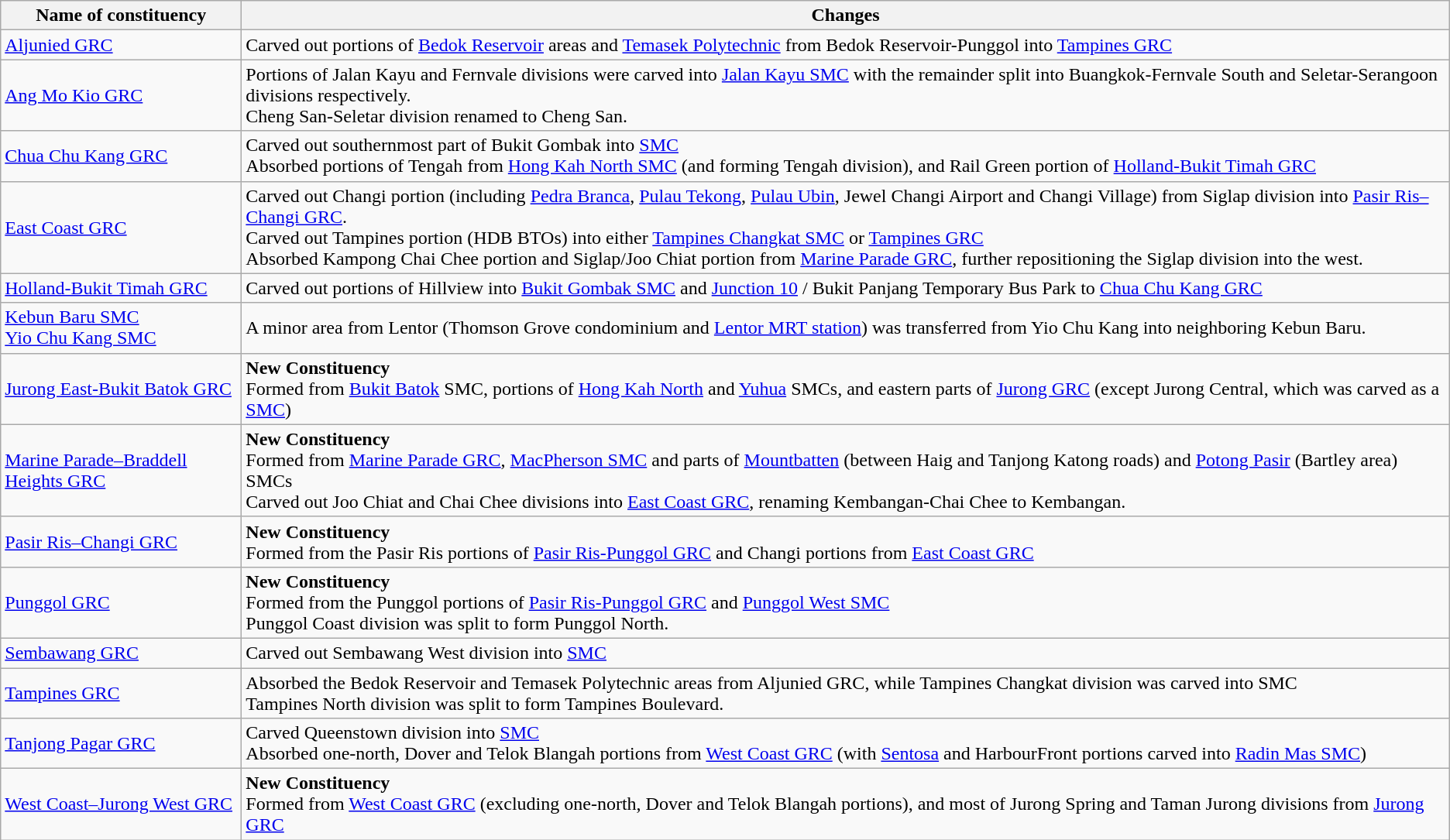<table class="wikitable">
<tr>
<th style="width:200px;">Name of constituency</th>
<th>Changes</th>
</tr>
<tr>
<td><a href='#'>Aljunied GRC</a></td>
<td>Carved out portions of <a href='#'>Bedok Reservoir</a> areas and <a href='#'>Temasek Polytechnic</a> from Bedok Reservoir-Punggol into <a href='#'>Tampines GRC</a></td>
</tr>
<tr>
<td><a href='#'>Ang Mo Kio GRC</a></td>
<td>Portions of Jalan Kayu and Fernvale divisions were carved into <a href='#'>Jalan Kayu SMC</a> with the remainder split into Buangkok-Fernvale South and Seletar-Serangoon divisions respectively.<br>Cheng San-Seletar division renamed to Cheng San.</td>
</tr>
<tr>
<td><a href='#'>Chua Chu Kang GRC</a></td>
<td>Carved out southernmost part of Bukit Gombak into <a href='#'>SMC</a><br>Absorbed portions of Tengah from <a href='#'>Hong Kah North SMC</a> (and forming Tengah division), and Rail Green portion of <a href='#'>Holland-Bukit Timah GRC</a></td>
</tr>
<tr>
<td><a href='#'>East Coast GRC</a></td>
<td>Carved out Changi portion (including <a href='#'>Pedra Branca</a>, <a href='#'>Pulau Tekong</a>, <a href='#'>Pulau Ubin</a>, Jewel Changi Airport and Changi Village) from Siglap division into <a href='#'>Pasir Ris–Changi GRC</a>.<br>Carved out Tampines portion (HDB BTOs) into either <a href='#'>Tampines Changkat SMC</a> or <a href='#'>Tampines GRC</a><br>Absorbed Kampong Chai Chee portion and Siglap/Joo Chiat portion from <a href='#'>Marine Parade GRC</a>, further repositioning the Siglap division into the west.</td>
</tr>
<tr>
<td><a href='#'>Holland-Bukit Timah GRC</a></td>
<td>Carved out portions of Hillview into <a href='#'>Bukit Gombak SMC</a> and <a href='#'>Junction 10</a> / Bukit Panjang Temporary Bus Park to <a href='#'>Chua Chu Kang GRC</a></td>
</tr>
<tr>
<td><a href='#'>Kebun Baru SMC</a><br><a href='#'>Yio Chu Kang SMC</a></td>
<td>A minor area from Lentor (Thomson Grove condominium and <a href='#'>Lentor MRT station</a>) was transferred from Yio Chu Kang into neighboring Kebun Baru.</td>
</tr>
<tr>
<td><a href='#'>Jurong East-Bukit Batok GRC</a></td>
<td><strong>New Constituency</strong><br> Formed from <a href='#'>Bukit Batok</a> SMC, portions of <a href='#'>Hong Kah North</a> and <a href='#'>Yuhua</a> SMCs, and eastern parts of <a href='#'>Jurong GRC</a> (except Jurong Central, which was carved as a <a href='#'>SMC</a>)</td>
</tr>
<tr>
<td><a href='#'>Marine Parade–Braddell Heights GRC</a></td>
<td><strong>New Constituency</strong><br>Formed from <a href='#'>Marine Parade GRC</a>, <a href='#'>MacPherson SMC</a> and parts of <a href='#'>Mountbatten</a> (between Haig and Tanjong Katong roads) and <a href='#'>Potong Pasir</a> (Bartley area) SMCs<br>Carved out Joo Chiat and Chai Chee divisions into <a href='#'>East Coast GRC</a>, renaming Kembangan-Chai Chee to Kembangan.</td>
</tr>
<tr>
<td><a href='#'>Pasir Ris–Changi GRC</a></td>
<td><strong>New Constituency</strong><br>Formed from the Pasir Ris portions of <a href='#'>Pasir Ris-Punggol GRC</a> and Changi portions from <a href='#'>East Coast GRC</a><br></td>
</tr>
<tr>
<td><a href='#'>Punggol GRC</a></td>
<td><strong>New Constituency</strong><br>Formed from the Punggol portions of <a href='#'>Pasir Ris-Punggol GRC</a> and <a href='#'>Punggol West SMC</a><br>Punggol Coast division was split to form Punggol North.</td>
</tr>
<tr>
<td><a href='#'>Sembawang GRC</a></td>
<td>Carved out Sembawang West division into <a href='#'>SMC</a><br></td>
</tr>
<tr>
<td><a href='#'>Tampines GRC</a></td>
<td>Absorbed the Bedok Reservoir and Temasek Polytechnic areas from Aljunied GRC, while Tampines Changkat division was carved into SMC<br>Tampines North division was split to form Tampines Boulevard.</td>
</tr>
<tr>
<td><a href='#'>Tanjong Pagar GRC</a></td>
<td>Carved Queenstown division into <a href='#'>SMC</a><br>Absorbed one-north, Dover and Telok Blangah portions from <a href='#'>West Coast GRC</a> (with <a href='#'>Sentosa</a> and HarbourFront portions carved into <a href='#'>Radin Mas SMC</a>)</td>
</tr>
<tr>
<td><a href='#'>West Coast–Jurong West GRC</a></td>
<td><strong>New Constituency</strong><br>Formed from <a href='#'>West Coast GRC</a> (excluding one-north, Dover and Telok Blangah portions), and most of Jurong Spring and Taman Jurong divisions from <a href='#'>Jurong GRC</a><br></td>
</tr>
</table>
